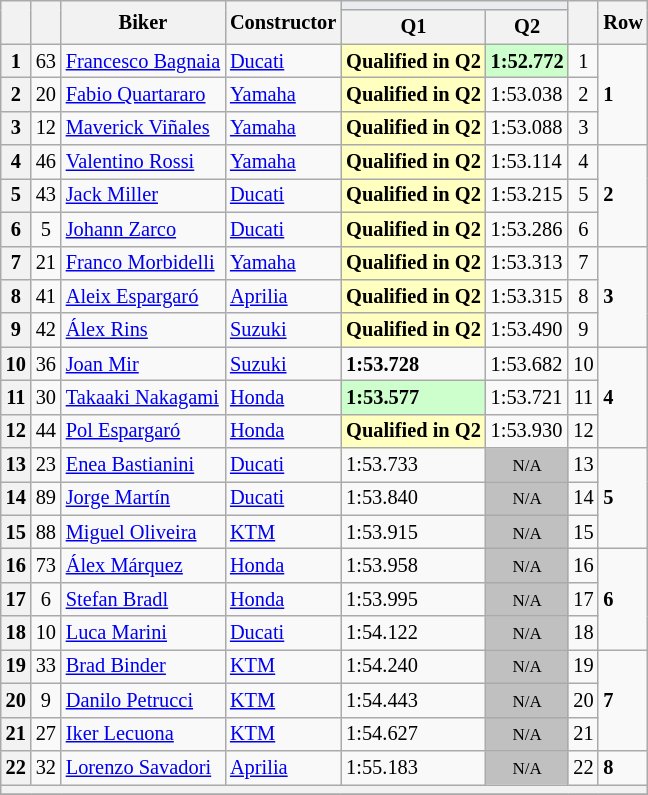<table class="wikitable sortable" style="font-size: 85%;">
<tr>
<th rowspan="2"></th>
<th rowspan="2"></th>
<th rowspan="2">Biker</th>
<th rowspan="2">Constructor</th>
<th colspan="2" style="background:#eaecf0; text-align:center;"></th>
<th rowspan="2"></th>
<th rowspan="2">Row</th>
</tr>
<tr>
<th scope="col">Q1</th>
<th scope="col">Q2</th>
</tr>
<tr>
<th scope="row">1</th>
<td align="center">63</td>
<td> <a href='#'>Francesco Bagnaia</a></td>
<td><a href='#'>Ducati</a></td>
<td style="background:#ffffbf;"><strong>Qualified in Q2</strong></td>
<td style="background:#ccffcc;"><strong>1:52.772</strong></td>
<td align="center">1</td>
<td rowspan="3"><strong>1</strong></td>
</tr>
<tr>
<th scope="row">2</th>
<td align="center">20</td>
<td> <a href='#'>Fabio Quartararo</a></td>
<td><a href='#'>Yamaha</a></td>
<td style="background:#ffffbf;"><strong>Qualified in Q2</strong></td>
<td>1:53.038</td>
<td align="center">2</td>
</tr>
<tr>
<th scope="row">3</th>
<td align="center">12</td>
<td> <a href='#'>Maverick Viñales</a></td>
<td><a href='#'>Yamaha</a></td>
<td style="background:#ffffbf;"><strong>Qualified in Q2</strong></td>
<td>1:53.088</td>
<td align="center">3</td>
</tr>
<tr>
<th scope="row">4</th>
<td align="center">46</td>
<td> <a href='#'>Valentino Rossi</a></td>
<td><a href='#'>Yamaha</a></td>
<td style="background:#ffffbf;"><strong>Qualified in Q2</strong></td>
<td>1:53.114</td>
<td align="center">4</td>
<td rowspan="3"><strong>2</strong></td>
</tr>
<tr>
<th scope="row">5</th>
<td align="center">43</td>
<td> <a href='#'>Jack Miller</a></td>
<td><a href='#'>Ducati</a></td>
<td style="background:#ffffbf;"><strong>Qualified in Q2</strong></td>
<td>1:53.215</td>
<td align="center">5</td>
</tr>
<tr>
<th scope="row">6</th>
<td align="center">5</td>
<td> <a href='#'>Johann Zarco</a></td>
<td><a href='#'>Ducati</a></td>
<td style="background:#ffffbf;"><strong>Qualified in Q2</strong></td>
<td>1:53.286</td>
<td align="center">6</td>
</tr>
<tr>
<th scope="row">7</th>
<td align="center">21</td>
<td> <a href='#'>Franco Morbidelli</a></td>
<td><a href='#'>Yamaha</a></td>
<td style="background:#ffffbf;"><strong>Qualified in Q2</strong></td>
<td>1:53.313</td>
<td align="center">7</td>
<td rowspan="3"><strong>3</strong></td>
</tr>
<tr>
<th scope="row">8</th>
<td align="center">41</td>
<td> <a href='#'>Aleix Espargaró</a></td>
<td><a href='#'>Aprilia</a></td>
<td style="background:#ffffbf;"><strong>Qualified in Q2</strong></td>
<td>1:53.315</td>
<td align="center">8</td>
</tr>
<tr>
<th scope="row">9</th>
<td align="center">42</td>
<td> <a href='#'>Álex Rins</a></td>
<td><a href='#'>Suzuki</a></td>
<td style="background:#ffffbf;"><strong>Qualified in Q2</strong></td>
<td>1:53.490</td>
<td align="center">9</td>
</tr>
<tr>
<th scope="row">10</th>
<td align="center">36</td>
<td> <a href='#'>Joan Mir</a></td>
<td><a href='#'>Suzuki</a></td>
<td><strong>1:53.728</strong></td>
<td>1:53.682</td>
<td align="center">10</td>
<td rowspan="3"><strong>4</strong></td>
</tr>
<tr>
<th scope="row">11</th>
<td align="center">30</td>
<td> <a href='#'>Takaaki Nakagami</a></td>
<td><a href='#'>Honda</a></td>
<td style="background:#ccffcc;"><strong>1:53.577</strong></td>
<td>1:53.721</td>
<td align="center">11</td>
</tr>
<tr>
<th scope="row">12</th>
<td align="center">44</td>
<td> <a href='#'>Pol Espargaró</a></td>
<td><a href='#'>Honda</a></td>
<td style="background:#ffffbf;"><strong>Qualified in Q2</strong></td>
<td>1:53.930</td>
<td align="center">12</td>
</tr>
<tr>
<th scope="row">13</th>
<td align="center">23</td>
<td> <a href='#'>Enea Bastianini</a></td>
<td><a href='#'>Ducati</a></td>
<td>1:53.733</td>
<td style="background: silver" align="center" data-sort-value="13"><small>N/A</small></td>
<td align="center">13</td>
<td rowspan="3"><strong>5</strong></td>
</tr>
<tr>
<th scope="row">14</th>
<td align="center">89</td>
<td> <a href='#'>Jorge Martín</a></td>
<td><a href='#'>Ducati</a></td>
<td>1:53.840</td>
<td style="background: silver" align="center" data-sort-value="14"><small>N/A</small></td>
<td align="center">14</td>
</tr>
<tr>
<th scope="row">15</th>
<td align="center">88</td>
<td> <a href='#'>Miguel Oliveira</a></td>
<td><a href='#'>KTM</a></td>
<td>1:53.915</td>
<td style="background: silver" align="center" data-sort-value="15"><small>N/A</small></td>
<td align="center">15</td>
</tr>
<tr>
<th scope="row">16</th>
<td align="center">73</td>
<td> <a href='#'>Álex Márquez</a></td>
<td><a href='#'>Honda</a></td>
<td>1:53.958</td>
<td style="background: silver" align="center" data-sort-value="16"><small>N/A</small></td>
<td align="center">16</td>
<td rowspan="3"><strong>6</strong></td>
</tr>
<tr>
<th scope="row">17</th>
<td align="center">6</td>
<td> <a href='#'>Stefan Bradl</a></td>
<td><a href='#'>Honda</a></td>
<td>1:53.995</td>
<td style="background: silver" align="center" data-sort-value="17"><small>N/A</small></td>
<td align="center">17</td>
</tr>
<tr>
<th scope="row">18</th>
<td align="center">10</td>
<td> <a href='#'>Luca Marini</a></td>
<td><a href='#'>Ducati</a></td>
<td>1:54.122</td>
<td style="background: silver" align="center" data-sort-value="18"><small>N/A</small></td>
<td align="center">18</td>
</tr>
<tr>
<th scope="row">19</th>
<td align="center">33</td>
<td> <a href='#'>Brad Binder</a></td>
<td><a href='#'>KTM</a></td>
<td>1:54.240</td>
<td style="background: silver" align="center" data-sort-value="19"><small>N/A</small></td>
<td align="center">19</td>
<td rowspan="3"><strong>7</strong></td>
</tr>
<tr>
<th scope="row">20</th>
<td align="center">9</td>
<td> <a href='#'>Danilo Petrucci</a></td>
<td><a href='#'>KTM</a></td>
<td>1:54.443</td>
<td style="background: silver" align="center" data-sort-value="20"><small>N/A</small></td>
<td align="center">20</td>
</tr>
<tr>
<th scope="row">21</th>
<td align="center">27</td>
<td> <a href='#'>Iker Lecuona</a></td>
<td><a href='#'>KTM</a></td>
<td>1:54.627</td>
<td style="background: silver" align="center" data-sort-value="21"><small>N/A</small></td>
<td align="center">21</td>
</tr>
<tr>
<th scope="row">22</th>
<td align="center">32</td>
<td> <a href='#'>Lorenzo Savadori</a></td>
<td><a href='#'>Aprilia</a></td>
<td>1:55.183</td>
<td style="background: silver" align="center" data-sort-value="22"><small>N/A</small></td>
<td align="center">22</td>
<td><strong>8</strong></td>
</tr>
<tr>
<th colspan=9></th>
</tr>
<tr>
</tr>
</table>
